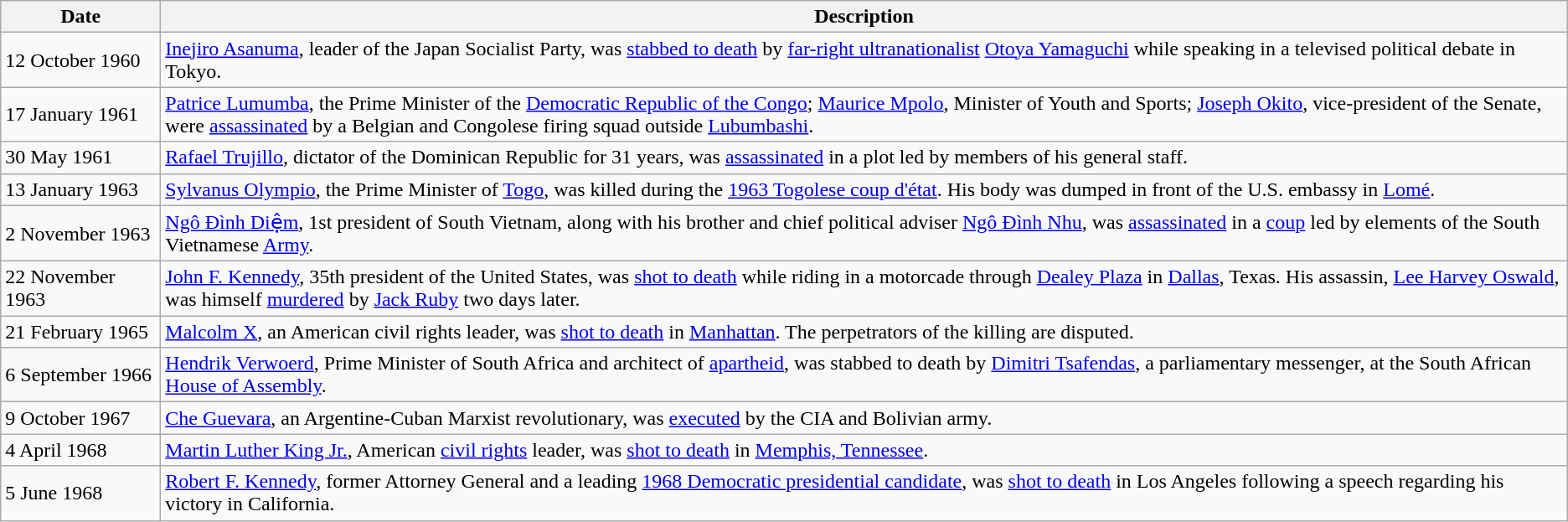<table class="wikitable sortable mw-collapsible">
<tr>
<th style="width:120px;">Date</th>
<th>Description</th>
</tr>
<tr>
<td>12 October 1960</td>
<td><a href='#'>Inejiro Asanuma</a>, leader of the Japan Socialist Party, was <a href='#'>stabbed to death</a> by <a href='#'>far-right ultranationalist</a> <a href='#'>Otoya Yamaguchi</a> while speaking in a televised political debate in Tokyo.</td>
</tr>
<tr>
<td>17 January 1961</td>
<td><a href='#'>Patrice Lumumba</a>, the Prime Minister of the <a href='#'>Democratic Republic of the Congo</a>; <a href='#'>Maurice Mpolo</a>, Minister of Youth and Sports; <a href='#'>Joseph Okito</a>, vice-president of the Senate, were <a href='#'>assassinated</a> by a Belgian and Congolese firing squad outside <a href='#'>Lubumbashi</a>.</td>
</tr>
<tr>
<td>30 May 1961</td>
<td><a href='#'>Rafael Trujillo</a>, dictator of the Dominican Republic for 31 years, was <a href='#'>assassinated</a> in a plot led by members of his general staff.</td>
</tr>
<tr>
<td>13 January 1963</td>
<td><a href='#'>Sylvanus Olympio</a>, the Prime Minister of <a href='#'>Togo</a>, was killed during the <a href='#'>1963 Togolese coup d'état</a>. His body was dumped in front of the U.S. embassy in <a href='#'>Lomé</a>.</td>
</tr>
<tr>
<td>2 November 1963</td>
<td><a href='#'>Ngô Đình Diệm</a>, 1st president of South Vietnam, along with his brother and chief political adviser <a href='#'>Ngô Đình Nhu</a>, was <a href='#'>assassinated</a> in a <a href='#'>coup</a> led by elements of the South Vietnamese <a href='#'>Army</a>.</td>
</tr>
<tr>
<td>22 November 1963</td>
<td><a href='#'>John F. Kennedy</a>, 35th president of the United States, was <a href='#'>shot to death</a> while riding in a motorcade through <a href='#'>Dealey Plaza</a> in <a href='#'>Dallas</a>, Texas. His assassin, <a href='#'>Lee Harvey Oswald</a>, was himself <a href='#'>murdered</a> by <a href='#'>Jack Ruby</a> two days later.</td>
</tr>
<tr>
<td>21 February 1965</td>
<td><a href='#'>Malcolm X</a>, an American civil rights leader, was <a href='#'>shot to death</a> in <a href='#'>Manhattan</a>. The perpetrators of the killing are disputed.</td>
</tr>
<tr>
<td>6 September 1966</td>
<td><a href='#'>Hendrik Verwoerd</a>, Prime Minister of South Africa and architect of <a href='#'>apartheid</a>, was stabbed to death by <a href='#'>Dimitri Tsafendas</a>, a parliamentary messenger, at the South African <a href='#'>House of Assembly</a>.</td>
</tr>
<tr>
<td>9 October 1967</td>
<td><a href='#'>Che Guevara</a>, an Argentine-Cuban Marxist revolutionary, was <a href='#'>executed</a> by the CIA and Bolivian army.</td>
</tr>
<tr>
<td>4 April 1968</td>
<td><a href='#'>Martin Luther King Jr.</a>, American <a href='#'>civil rights</a> leader, was <a href='#'>shot to death</a> in <a href='#'>Memphis, Tennessee</a>.</td>
</tr>
<tr>
<td>5 June 1968</td>
<td><a href='#'>Robert F. Kennedy</a>, former Attorney General and a leading <a href='#'>1968 Democratic presidential candidate</a>, was <a href='#'>shot to death</a> in Los Angeles following a speech regarding his victory in California.</td>
</tr>
</table>
